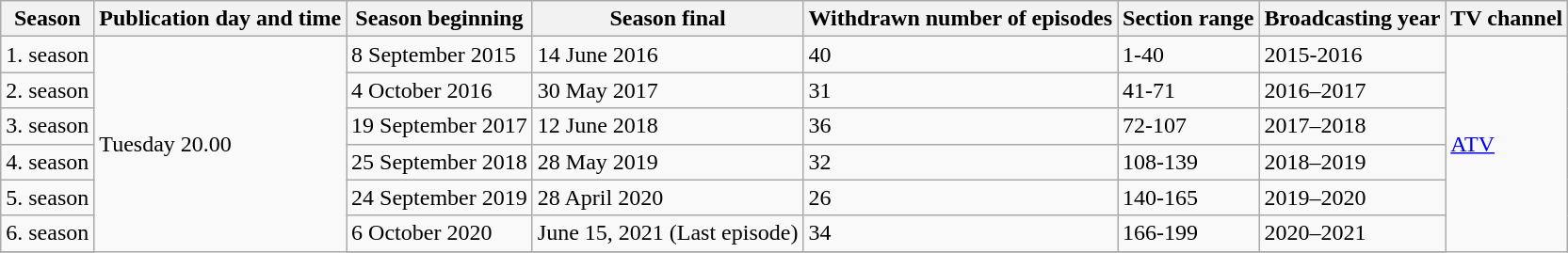<table class="wikitable" border="1">
<tr>
<th>Season</th>
<th>Publication day and time</th>
<th>Season beginning</th>
<th>Season final</th>
<th>Withdrawn number of episodes</th>
<th>Section range</th>
<th>Broadcasting year</th>
<th>TV channel</th>
</tr>
<tr>
<td>1. season</td>
<td rowspan="7">Tuesday 20.00</td>
<td>8  September  2015</td>
<td>14  June  2016</td>
<td>40</td>
<td>1-40</td>
<td>2015-2016</td>
<td rowspan="7"><a href='#'>ATV</a></td>
</tr>
<tr>
<td>2. season</td>
<td>4 October  2016</td>
<td>30  May  2017</td>
<td>31</td>
<td>41-71</td>
<td>2016–2017</td>
</tr>
<tr>
<td>3. season</td>
<td>19  September  2017</td>
<td>12  June  2018</td>
<td>36</td>
<td>72-107</td>
<td>2017–2018</td>
</tr>
<tr>
<td>4. season</td>
<td>25  September  2018</td>
<td>28  May  2019</td>
<td>32</td>
<td>108-139</td>
<td>2018–2019</td>
</tr>
<tr>
<td>5. season</td>
<td>24  September  2019</td>
<td>28  April  2020</td>
<td>26</td>
<td>140-165</td>
<td>2019–2020</td>
</tr>
<tr>
<td>6. season</td>
<td>6 October  2020</td>
<td>June 15, 2021 (Last episode)</td>
<td>34</td>
<td>166-199</td>
<td>2020–2021</td>
</tr>
<tr>
</tr>
</table>
